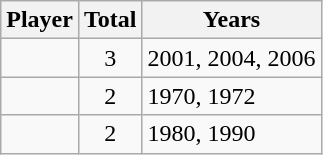<table class="wikitable sortable">
<tr>
<th>Player</th>
<th>Total</th>
<th>Years</th>
</tr>
<tr>
<td> </td>
<td align=center>3</td>
<td>2001, 2004, 2006</td>
</tr>
<tr>
<td> </td>
<td align=center>2</td>
<td>1970, 1972</td>
</tr>
<tr>
<td> </td>
<td align=center>2</td>
<td>1980, 1990</td>
</tr>
</table>
